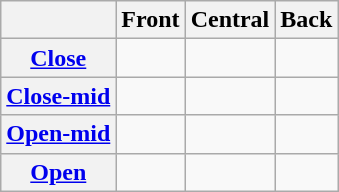<table class="wikitable" style="text-align:center">
<tr>
<th></th>
<th>Front</th>
<th>Central</th>
<th>Back</th>
</tr>
<tr>
<th><a href='#'>Close</a></th>
<td></td>
<td></td>
<td></td>
</tr>
<tr>
<th><a href='#'>Close-mid</a></th>
<td></td>
<td></td>
<td></td>
</tr>
<tr>
<th><a href='#'>Open-mid</a></th>
<td></td>
<td></td>
<td></td>
</tr>
<tr>
<th><a href='#'>Open</a></th>
<td></td>
<td></td>
<td></td>
</tr>
</table>
